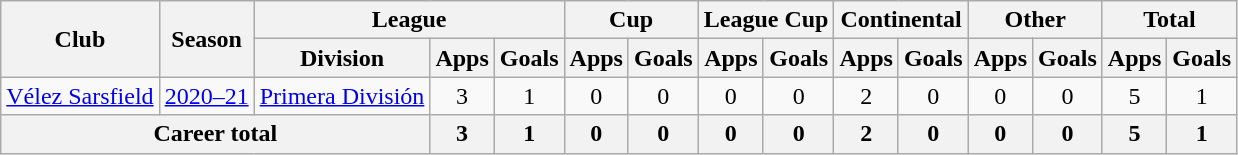<table class="wikitable" style="text-align:center">
<tr>
<th rowspan="2">Club</th>
<th rowspan="2">Season</th>
<th colspan="3">League</th>
<th colspan="2">Cup</th>
<th colspan="2">League Cup</th>
<th colspan="2">Continental</th>
<th colspan="2">Other</th>
<th colspan="2">Total</th>
</tr>
<tr>
<th>Division</th>
<th>Apps</th>
<th>Goals</th>
<th>Apps</th>
<th>Goals</th>
<th>Apps</th>
<th>Goals</th>
<th>Apps</th>
<th>Goals</th>
<th>Apps</th>
<th>Goals</th>
<th>Apps</th>
<th>Goals</th>
</tr>
<tr>
<td rowspan="1"><a href='#'>Vélez Sarsfield</a></td>
<td><a href='#'>2020–21</a></td>
<td rowspan="1"><a href='#'>Primera División</a></td>
<td>3</td>
<td>1</td>
<td>0</td>
<td>0</td>
<td>0</td>
<td>0</td>
<td>2</td>
<td>0</td>
<td>0</td>
<td>0</td>
<td>5</td>
<td>1</td>
</tr>
<tr>
<th colspan="3">Career total</th>
<th>3</th>
<th>1</th>
<th>0</th>
<th>0</th>
<th>0</th>
<th>0</th>
<th>2</th>
<th>0</th>
<th>0</th>
<th>0</th>
<th>5</th>
<th>1</th>
</tr>
</table>
